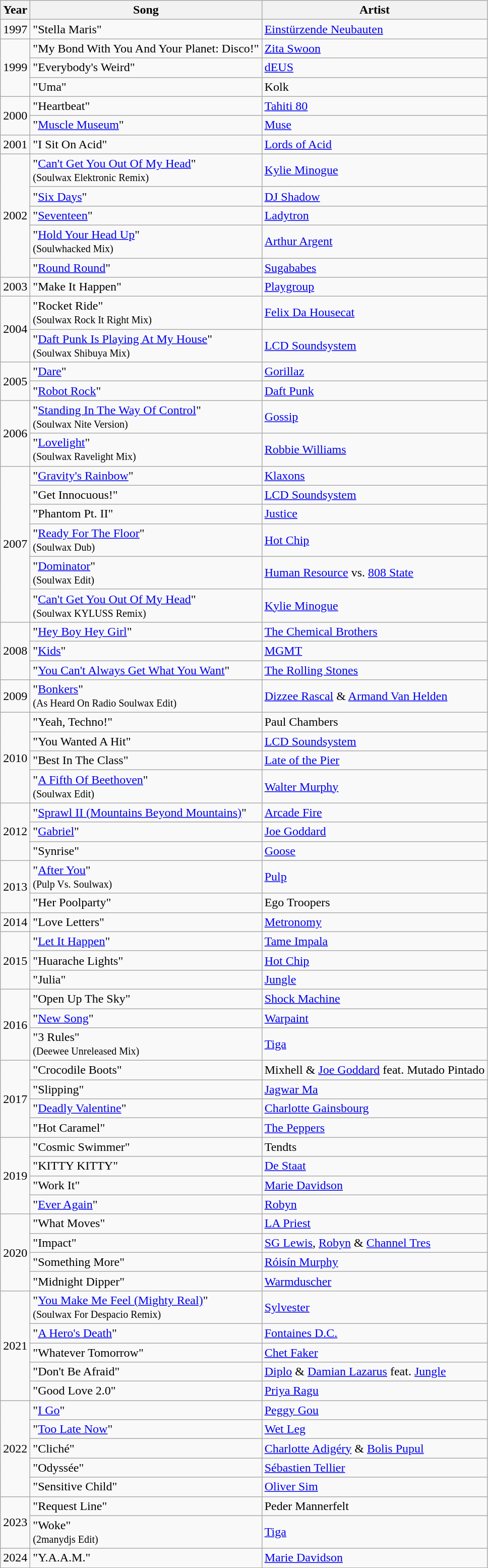<table class="wikitable">
<tr>
<th>Year</th>
<th>Song</th>
<th>Artist</th>
</tr>
<tr>
<td rowspan="1">1997</td>
<td>"Stella Maris"</td>
<td><a href='#'>Einstürzende Neubauten</a></td>
</tr>
<tr>
<td rowspan="3">1999</td>
<td>"My Bond With You And Your Planet: Disco!"</td>
<td><a href='#'>Zita Swoon</a></td>
</tr>
<tr>
<td>"Everybody's Weird"</td>
<td><a href='#'>dEUS</a></td>
</tr>
<tr>
<td>"Uma"</td>
<td>Kolk</td>
</tr>
<tr>
<td rowspan="2">2000</td>
<td>"Heartbeat"</td>
<td><a href='#'>Tahiti 80</a></td>
</tr>
<tr>
<td>"<a href='#'>Muscle Museum</a>"</td>
<td><a href='#'>Muse</a></td>
</tr>
<tr>
<td rowspan="1">2001</td>
<td>"I Sit On Acid"</td>
<td><a href='#'>Lords of Acid</a></td>
</tr>
<tr>
<td rowspan="5">2002</td>
<td>"<a href='#'>Can't Get You Out Of My Head</a>" <br><small>(Soulwax Elektronic Remix)</small></td>
<td><a href='#'>Kylie Minogue</a></td>
</tr>
<tr>
<td>"<a href='#'>Six Days</a>"</td>
<td><a href='#'>DJ Shadow</a></td>
</tr>
<tr>
<td>"<a href='#'>Seventeen</a>"</td>
<td><a href='#'>Ladytron</a></td>
</tr>
<tr>
<td>"<a href='#'>Hold Your Head Up</a>" <br><small>(Soulwhacked Mix)</small></td>
<td><a href='#'>Arthur Argent</a></td>
</tr>
<tr>
<td>"<a href='#'>Round Round</a>"</td>
<td><a href='#'>Sugababes</a></td>
</tr>
<tr>
<td rowspan="1">2003</td>
<td>"Make It Happen"</td>
<td><a href='#'>Playgroup</a></td>
</tr>
<tr>
<td rowspan="2">2004</td>
<td>"Rocket Ride" <br><small>(Soulwax Rock It Right Mix)</small></td>
<td><a href='#'>Felix Da Housecat</a></td>
</tr>
<tr>
<td>"<a href='#'>Daft Punk Is Playing At My House</a>" <br><small>(Soulwax Shibuya Mix)</small></td>
<td><a href='#'>LCD Soundsystem</a></td>
</tr>
<tr>
<td rowspan="2">2005</td>
<td>"<a href='#'>Dare</a>"</td>
<td><a href='#'>Gorillaz</a></td>
</tr>
<tr>
<td>"<a href='#'>Robot Rock</a>"</td>
<td><a href='#'>Daft Punk</a></td>
</tr>
<tr>
<td rowspan="2">2006</td>
<td>"<a href='#'>Standing In The Way Of Control</a>" <br><small>(Soulwax Nite Version)</small></td>
<td><a href='#'>Gossip</a></td>
</tr>
<tr>
<td>"<a href='#'>Lovelight</a>" <br><small>(Soulwax Ravelight Mix)</small></td>
<td><a href='#'>Robbie Williams</a></td>
</tr>
<tr>
<td rowspan="6">2007</td>
<td>"<a href='#'>Gravity's Rainbow</a>"</td>
<td><a href='#'>Klaxons</a></td>
</tr>
<tr>
<td>"Get Innocuous!"</td>
<td><a href='#'>LCD Soundsystem</a></td>
</tr>
<tr>
<td>"Phantom Pt. II"</td>
<td><a href='#'>Justice</a></td>
</tr>
<tr>
<td>"<a href='#'>Ready For The Floor</a>" <br><small>(Soulwax Dub)</small></td>
<td><a href='#'>Hot Chip</a></td>
</tr>
<tr>
<td>"<a href='#'>Dominator</a>" <br><small>(Soulwax Edit)</small></td>
<td><a href='#'>Human Resource</a> vs. <a href='#'>808 State</a></td>
</tr>
<tr>
<td>"<a href='#'>Can't Get You Out Of My Head</a>" <br><small>(Soulwax KYLUSS Remix)</small></td>
<td><a href='#'>Kylie Minogue</a></td>
</tr>
<tr>
<td rowspan="3">2008</td>
<td>"<a href='#'>Hey Boy Hey Girl</a>"</td>
<td><a href='#'>The Chemical Brothers</a></td>
</tr>
<tr>
<td>"<a href='#'>Kids</a>"</td>
<td><a href='#'>MGMT</a></td>
</tr>
<tr>
<td>"<a href='#'>You Can't Always Get What You Want</a>"</td>
<td><a href='#'>The Rolling Stones</a></td>
</tr>
<tr>
<td rowspan="1">2009</td>
<td>"<a href='#'>Bonkers</a>" <br><small>(As Heard On Radio Soulwax Edit)</small></td>
<td><a href='#'>Dizzee Rascal</a> & <a href='#'>Armand Van Helden</a></td>
</tr>
<tr>
<td rowspan="4">2010</td>
<td>"Yeah, Techno!"</td>
<td>Paul Chambers</td>
</tr>
<tr>
<td>"You Wanted A Hit"</td>
<td><a href='#'>LCD Soundsystem</a></td>
</tr>
<tr>
<td>"Best In The Class"</td>
<td><a href='#'>Late of the Pier</a></td>
</tr>
<tr>
<td>"<a href='#'>A Fifth Of Beethoven</a>" <br><small>(Soulwax Edit)</small></td>
<td><a href='#'>Walter Murphy</a></td>
</tr>
<tr>
<td rowspan="3">2012</td>
<td>"<a href='#'>Sprawl II (Mountains Beyond Mountains)</a>"</td>
<td><a href='#'>Arcade Fire</a></td>
</tr>
<tr>
<td>"<a href='#'>Gabriel</a>"</td>
<td><a href='#'>Joe Goddard</a></td>
</tr>
<tr>
<td>"Synrise"</td>
<td><a href='#'>Goose</a></td>
</tr>
<tr>
<td rowspan="2">2013</td>
<td>"<a href='#'>After You</a>" <br><small>(Pulp Vs. Soulwax)</small></td>
<td><a href='#'>Pulp</a></td>
</tr>
<tr>
<td>"Her Poolparty"</td>
<td>Ego Troopers</td>
</tr>
<tr>
<td rowspan="1">2014</td>
<td>"Love Letters"</td>
<td><a href='#'>Metronomy</a></td>
</tr>
<tr>
<td rowspan="3">2015</td>
<td>"<a href='#'>Let It Happen</a>"</td>
<td><a href='#'>Tame Impala</a></td>
</tr>
<tr>
<td>"Huarache Lights"</td>
<td><a href='#'>Hot Chip</a></td>
</tr>
<tr>
<td>"Julia"</td>
<td><a href='#'>Jungle</a></td>
</tr>
<tr>
<td rowspan="3">2016</td>
<td>"Open Up The Sky"</td>
<td><a href='#'>Shock Machine</a></td>
</tr>
<tr>
<td>"<a href='#'>New Song</a>"</td>
<td><a href='#'>Warpaint</a></td>
</tr>
<tr>
<td>"3 Rules" <br><small>(Deewee Unreleased Mix)</small></td>
<td><a href='#'>Tiga</a></td>
</tr>
<tr>
<td rowspan="4">2017</td>
<td>"Crocodile Boots"</td>
<td>Mixhell & <a href='#'>Joe Goddard</a> feat. Mutado Pintado</td>
</tr>
<tr>
<td>"Slipping"</td>
<td><a href='#'>Jagwar Ma</a></td>
</tr>
<tr>
<td>"<a href='#'>Deadly Valentine</a>"</td>
<td><a href='#'>Charlotte Gainsbourg</a></td>
</tr>
<tr>
<td>"Hot Caramel"</td>
<td><a href='#'>The Peppers</a></td>
</tr>
<tr>
<td rowspan="4">2019</td>
<td>"Cosmic Swimmer"</td>
<td>Tendts</td>
</tr>
<tr>
<td>"KITTY KITTY"</td>
<td><a href='#'>De Staat</a></td>
</tr>
<tr>
<td>"Work It"</td>
<td><a href='#'>Marie Davidson</a></td>
</tr>
<tr>
<td>"<a href='#'>Ever Again</a>"</td>
<td><a href='#'>Robyn</a></td>
</tr>
<tr>
<td rowspan="4">2020</td>
<td>"What Moves"</td>
<td><a href='#'>LA Priest</a></td>
</tr>
<tr>
<td>"Impact"</td>
<td><a href='#'>SG Lewis</a>, <a href='#'>Robyn</a> & <a href='#'>Channel Tres</a></td>
</tr>
<tr>
<td>"Something More"</td>
<td><a href='#'>Róisín Murphy</a></td>
</tr>
<tr>
<td>"Midnight Dipper"</td>
<td><a href='#'>Warmduscher</a></td>
</tr>
<tr>
<td rowspan="5">2021</td>
<td>"<a href='#'>You Make Me Feel (Mighty Real)</a>" <br><small>(Soulwax For Despacio Remix)</small></td>
<td><a href='#'>Sylvester</a></td>
</tr>
<tr>
<td>"<a href='#'>A Hero's Death</a>"</td>
<td><a href='#'>Fontaines D.C.</a></td>
</tr>
<tr>
<td>"Whatever Tomorrow"</td>
<td><a href='#'>Chet Faker</a></td>
</tr>
<tr>
<td>"Don't Be Afraid"</td>
<td><a href='#'>Diplo</a> & <a href='#'>Damian Lazarus</a> feat. <a href='#'>Jungle</a></td>
</tr>
<tr>
<td>"Good Love 2.0"</td>
<td><a href='#'>Priya Ragu</a></td>
</tr>
<tr>
<td rowspan="5">2022</td>
<td>"<a href='#'>I Go</a>"</td>
<td><a href='#'>Peggy Gou</a></td>
</tr>
<tr>
<td>"<a href='#'>Too Late Now</a>"</td>
<td><a href='#'>Wet Leg</a></td>
</tr>
<tr>
<td>"Cliché"</td>
<td><a href='#'>Charlotte Adigéry</a> & <a href='#'>Bolis Pupul</a></td>
</tr>
<tr>
<td>"Odyssée"</td>
<td><a href='#'>Sébastien Tellier</a></td>
</tr>
<tr>
<td>"Sensitive Child"</td>
<td><a href='#'>Oliver Sim</a></td>
</tr>
<tr>
<td rowspan="2">2023</td>
<td>"Request Line"</td>
<td>Peder Mannerfelt</td>
</tr>
<tr>
<td>"Woke" <br><small>(2manydjs Edit)</small></td>
<td><a href='#'>Tiga</a></td>
</tr>
<tr>
<td rowspan="1">2024</td>
<td>"Y.A.A.M."</td>
<td><a href='#'>Marie Davidson</a></td>
</tr>
</table>
